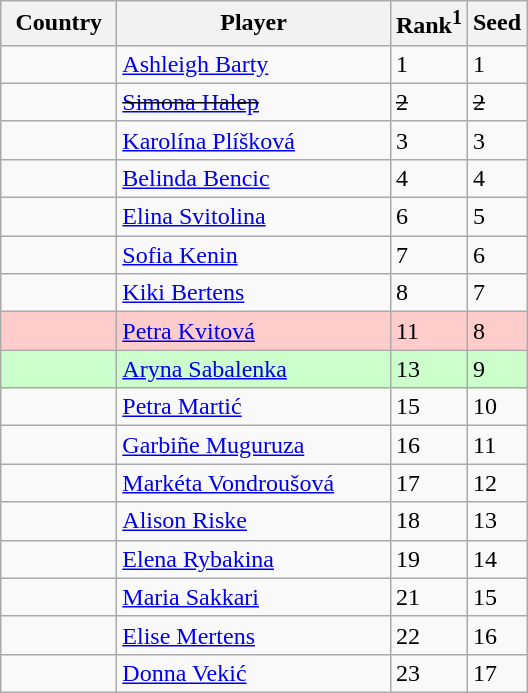<table class="sortable wikitable">
<tr>
<th width="70">Country</th>
<th width="175">Player</th>
<th>Rank<sup>1</sup></th>
<th>Seed</th>
</tr>
<tr>
<td></td>
<td><a href='#'>Ashleigh Barty</a></td>
<td>1</td>
<td>1</td>
</tr>
<tr>
<td><s></s></td>
<td><s><a href='#'>Simona Halep</a></s></td>
<td><s>2</s></td>
<td><s>2</s></td>
</tr>
<tr>
<td></td>
<td><a href='#'>Karolína Plíšková</a></td>
<td>3</td>
<td>3</td>
</tr>
<tr>
<td></td>
<td><a href='#'>Belinda Bencic</a></td>
<td>4</td>
<td>4</td>
</tr>
<tr>
<td></td>
<td><a href='#'>Elina Svitolina</a></td>
<td>6</td>
<td>5</td>
</tr>
<tr>
<td></td>
<td><a href='#'>Sofia Kenin</a></td>
<td>7</td>
<td>6</td>
</tr>
<tr>
<td></td>
<td><a href='#'>Kiki Bertens</a></td>
<td>8</td>
<td>7</td>
</tr>
<tr style="background:#fcc;">
<td></td>
<td><a href='#'>Petra Kvitová</a></td>
<td>11</td>
<td>8</td>
</tr>
<tr style="background:#cfc;">
<td></td>
<td><a href='#'>Aryna Sabalenka</a></td>
<td>13</td>
<td>9</td>
</tr>
<tr>
<td></td>
<td><a href='#'>Petra Martić</a></td>
<td>15</td>
<td>10</td>
</tr>
<tr>
<td></td>
<td><a href='#'>Garbiñe Muguruza</a></td>
<td>16</td>
<td>11</td>
</tr>
<tr>
<td></td>
<td><a href='#'>Markéta Vondroušová</a></td>
<td>17</td>
<td>12</td>
</tr>
<tr>
<td></td>
<td><a href='#'>Alison Riske</a></td>
<td>18</td>
<td>13</td>
</tr>
<tr>
<td></td>
<td><a href='#'>Elena Rybakina</a></td>
<td>19</td>
<td>14</td>
</tr>
<tr>
<td></td>
<td><a href='#'>Maria Sakkari</a></td>
<td>21</td>
<td>15</td>
</tr>
<tr>
<td></td>
<td><a href='#'>Elise Mertens</a></td>
<td>22</td>
<td>16</td>
</tr>
<tr>
<td></td>
<td><a href='#'>Donna Vekić</a></td>
<td>23</td>
<td>17</td>
</tr>
</table>
